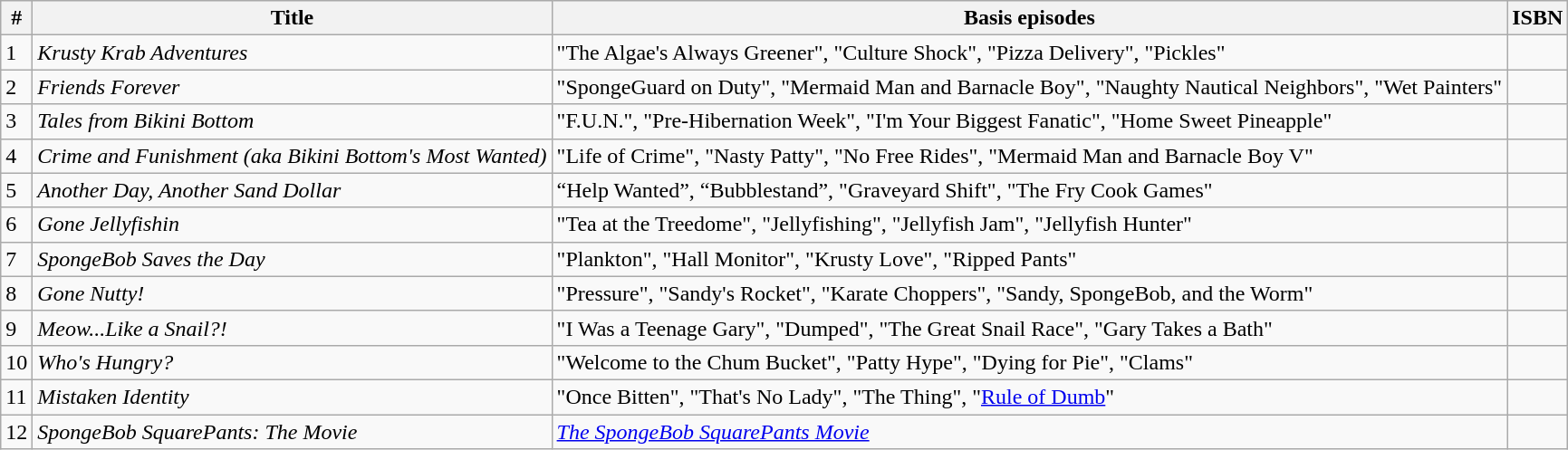<table class="wikitable">
<tr>
<th>#</th>
<th>Title</th>
<th>Basis episodes</th>
<th>ISBN</th>
</tr>
<tr>
<td>1</td>
<td><em>Krusty Krab Adventures</em></td>
<td>"The Algae's Always Greener", "Culture Shock", "Pizza Delivery", "Pickles"</td>
<td></td>
</tr>
<tr>
<td>2</td>
<td><em>Friends Forever</em></td>
<td>"SpongeGuard on Duty", "Mermaid Man and Barnacle Boy", "Naughty Nautical Neighbors", "Wet Painters"</td>
<td></td>
</tr>
<tr>
<td>3</td>
<td><em>Tales from Bikini Bottom</em></td>
<td>"F.U.N.", "Pre-Hibernation Week", "I'm Your Biggest Fanatic", "Home Sweet Pineapple"</td>
<td></td>
</tr>
<tr>
<td>4</td>
<td><em>Crime and Funishment (aka Bikini Bottom's Most Wanted)</em></td>
<td>"Life of Crime", "Nasty Patty", "No Free Rides", "Mermaid Man and Barnacle Boy V"</td>
<td></td>
</tr>
<tr>
<td>5</td>
<td><em>Another Day, Another Sand Dollar</em></td>
<td>“Help Wanted”, “Bubblestand”, "Graveyard Shift", "The Fry Cook Games"</td>
<td></td>
</tr>
<tr>
<td>6</td>
<td><em>Gone Jellyfishin</em></td>
<td>"Tea at the Treedome", "Jellyfishing", "Jellyfish Jam", "Jellyfish Hunter"</td>
<td></td>
</tr>
<tr>
<td>7</td>
<td><em>SpongeBob Saves the Day</em></td>
<td>"Plankton", "Hall Monitor", "Krusty Love", "Ripped Pants"</td>
<td></td>
</tr>
<tr>
<td>8</td>
<td><em>Gone Nutty!</em></td>
<td>"Pressure", "Sandy's Rocket", "Karate Choppers", "Sandy, SpongeBob, and the Worm"</td>
<td></td>
</tr>
<tr>
<td>9</td>
<td><em>Meow...Like a Snail?!</em></td>
<td>"I Was a Teenage Gary", "Dumped", "The Great Snail Race", "Gary Takes a Bath"</td>
<td></td>
</tr>
<tr>
<td>10</td>
<td><em>Who's Hungry?</em></td>
<td>"Welcome to the Chum Bucket", "Patty Hype", "Dying for Pie", "Clams"</td>
<td></td>
</tr>
<tr>
<td>11</td>
<td><em>Mistaken Identity</em></td>
<td>"Once Bitten", "That's No Lady", "The Thing", "<a href='#'>Rule of Dumb</a>"</td>
<td></td>
</tr>
<tr>
<td>12</td>
<td><em>SpongeBob SquarePants: The Movie</em></td>
<td><em><a href='#'>The SpongeBob SquarePants Movie</a></em></td>
<td></td>
</tr>
</table>
